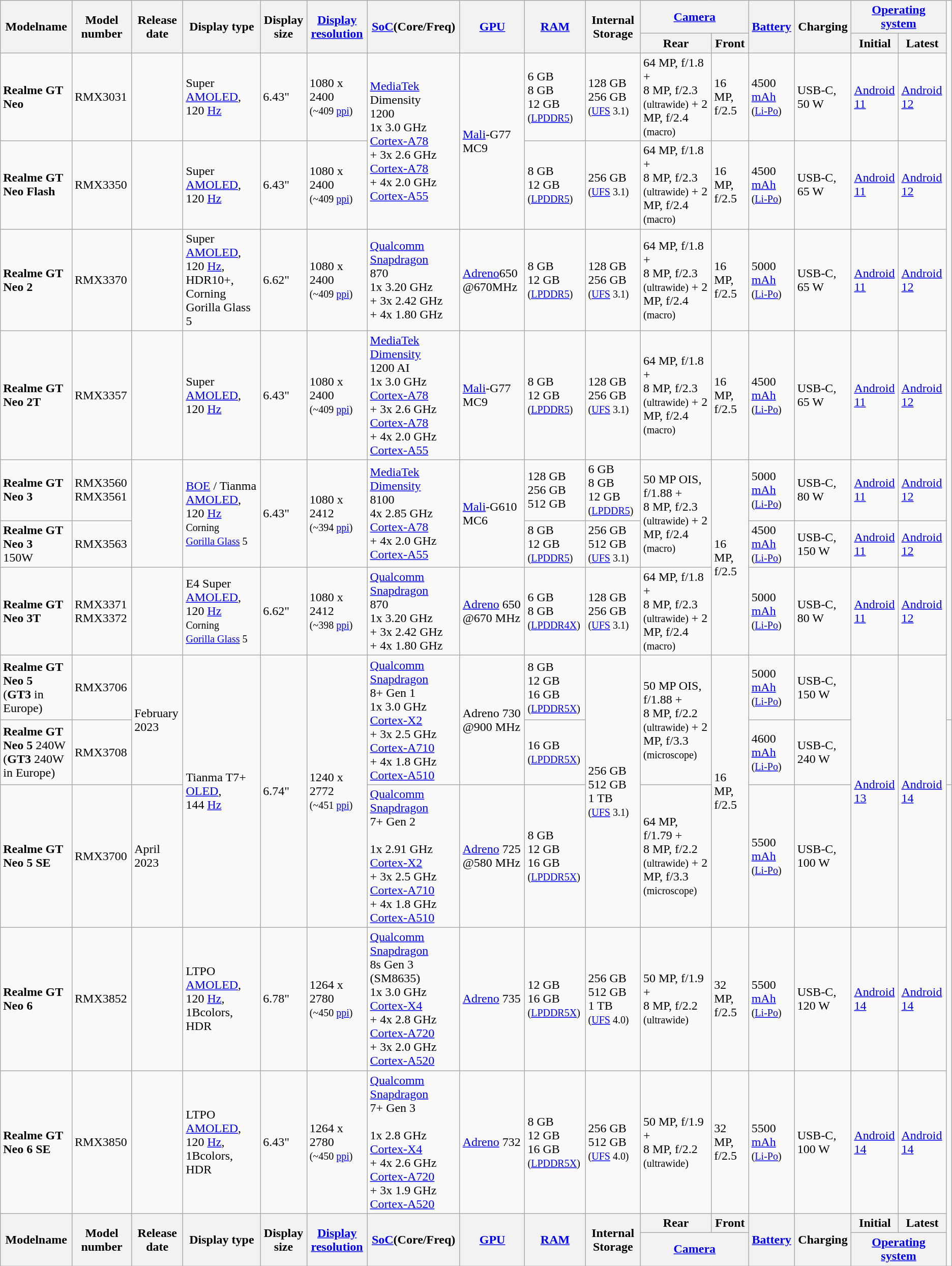<table class="wikitable sortable mw-collapsible">
<tr>
<th rowspan="2">Modelname</th>
<th rowspan="2">Model number</th>
<th rowspan="2">Release <br>date </th>
<th rowspan="2">Display type</th>
<th rowspan="2">Display size</th>
<th rowspan="2"><a href='#'>Display resolution</a></th>
<th rowspan="2"><a href='#'>SoC</a>(Core/Freq)</th>
<th rowspan="2"><a href='#'>GPU</a></th>
<th rowspan="2"><a href='#'>RAM</a></th>
<th rowspan="2">Internal Storage</th>
<th colspan="2"><a href='#'>Camera</a></th>
<th rowspan="2"><a href='#'>Battery</a></th>
<th rowspan="2">Charging</th>
<th colspan="2"><a href='#'>Operating system</a></th>
</tr>
<tr>
<th>Rear</th>
<th>Front</th>
<th>Initial</th>
<th>Latest</th>
</tr>
<tr>
<td><strong>Realme GT Neo</strong> </td>
<td>RMX3031</td>
<td></td>
<td>Super <a href='#'>AMOLED</a>, 120 <a href='#'>Hz</a></td>
<td>6.43"</td>
<td>1080 x 2400<br><small>(~409 <a href='#'>ppi</a>)</small></td>
<td rowspan="2"><a href='#'>MediaTek</a> Dimensity <br>1200<br>1x 3.0 GHz <a href='#'>Cortex-A78</a> <br>+ 3x 2.6 GHz <a href='#'>Cortex-A78</a> <br>+ 4x 2.0 GHz <a href='#'>Cortex-A55</a></td>
<td rowspan="2"><a href='#'>Mali</a>-G77 MC9</td>
<td>6 GB<br>8 GB<br>12 GB<br><small>(<a href='#'>LPDDR5</a>)</small></td>
<td>128 GB<br>256 GB<br><small>(<a href='#'>UFS</a> 3.1)</small></td>
<td>64 MP, f/1.8 +<br>8 MP, f/2.3 <small>(ultrawide)</small> +
2 MP, f/2.4 <small>(macro)</small></td>
<td>16 MP, f/2.5</td>
<td>4500 <a href='#'>mAh</a><br><small>(<a href='#'>Li-Po</a>)</small></td>
<td>USB-C, 50 W</td>
<td><a href='#'>Android 11</a></td>
<td><a href='#'>Android 12</a></td>
</tr>
<tr>
<td><strong>Realme GT Neo Flash</strong> </td>
<td>RMX3350</td>
<td></td>
<td>Super <a href='#'>AMOLED</a>, 120 <a href='#'>Hz</a></td>
<td>6.43"</td>
<td>1080 x 2400<br><small>(~409 <a href='#'>ppi</a>)</small></td>
<td>8 GB<br>12 GB<br><small>(<a href='#'>LPDDR5</a>)</small></td>
<td>256 GB<br><small>(<a href='#'>UFS</a> 3.1)</small></td>
<td>64 MP, f/1.8 +<br>8 MP, f/2.3 <small>(ultrawide)</small> +
2 MP, f/2.4 <small>(macro)</small></td>
<td>16 MP, f/2.5</td>
<td>4500 <a href='#'>mAh</a><br><small>(<a href='#'>Li-Po</a>)</small></td>
<td>USB-C, 65 W</td>
<td><a href='#'>Android 11</a></td>
<td><a href='#'>Android 12</a></td>
</tr>
<tr>
<td><strong>Realme GT Neo 2</strong> </td>
<td>RMX3370</td>
<td></td>
<td>Super <a href='#'>AMOLED</a>, 120 <a href='#'>Hz</a>, HDR10+, Corning Gorilla Glass 5</td>
<td>6.62"</td>
<td>1080 x 2400<br><small>(~409 <a href='#'>ppi</a>)</small></td>
<td><a href='#'>Qualcomm Snapdragon</a> <br>870<br>1x 3.20 GHz <br>+ 3x 2.42 GHz <br>+ 4x 1.80 GHz</td>
<td><a href='#'>Adreno</a>650 <br>@670MHz</td>
<td>8 GB<br>12 GB<br><small>(<a href='#'>LPDDR5</a>)</small></td>
<td>128 GB<br>256 GB<br><small>(<a href='#'>UFS</a> 3.1)</small></td>
<td>64 MP, f/1.8 +<br>8 MP, f/2.3 <small>(ultrawide)</small> +
2 MP, f/2.4 <small>(macro)</small></td>
<td>16 MP, f/2.5</td>
<td>5000 <a href='#'>mAh</a><br><small>(<a href='#'>Li-Po</a>)</small></td>
<td>USB-C, 65 W</td>
<td><a href='#'>Android 11</a></td>
<td><a href='#'>Android 12</a></td>
</tr>
<tr>
<td><strong>Realme GT Neo 2T</strong> </td>
<td>RMX3357</td>
<td></td>
<td>Super <a href='#'>AMOLED</a>, 120 <a href='#'>Hz</a></td>
<td>6.43"</td>
<td>1080 x 2400<br><small>(~409 <a href='#'>ppi</a>)</small></td>
<td><a href='#'>MediaTek Dimensity</a> <br>1200 AI<br>1x 3.0 GHz <a href='#'>Cortex-A78</a> <br>+ 3x 2.6 GHz <a href='#'>Cortex-A78</a> <br>+ 4x 2.0 GHz <a href='#'>Cortex-A55</a></td>
<td><a href='#'>Mali</a>-G77 MC9</td>
<td>8 GB<br>12 GB<br><small>(<a href='#'>LPDDR5</a>)</small></td>
<td>128 GB<br>256 GB<br><small>(<a href='#'>UFS</a> 3.1)</small></td>
<td>64 MP, f/1.8 +<br>8 MP, f/2.3 <small>(ultrawide)</small> +
2 MP, f/2.4 <small>(macro)</small></td>
<td>16 MP, f/2.5</td>
<td>4500 <a href='#'>mAh</a><br><small>(<a href='#'>Li-Po</a>)</small></td>
<td>USB-C, 65 W</td>
<td><a href='#'>Android 11</a></td>
<td><a href='#'>Android 12</a></td>
</tr>
<tr>
<td><strong>Realme GT Neo 3</strong> </td>
<td>RMX3560<br>RMX3561</td>
<td rowspan="2"></td>
<td rowspan="2"><a href='#'>BOE</a> / Tianma <a href='#'>AMOLED</a>, 120 <a href='#'>Hz</a><br><small>Corning <br><a href='#'>Gorilla Glass</a> 5</small></td>
<td rowspan="2">6.43"</td>
<td rowspan="2">1080 x 2412<br><small>(~394 <a href='#'>ppi</a>)</small></td>
<td rowspan="2"><a href='#'>MediaTek Dimensity</a> <br>8100<br>4x 2.85 GHz <a href='#'>Cortex-A78</a> <br>+ 4x 2.0 GHz <a href='#'>Cortex-A55</a></td>
<td rowspan="2"><a href='#'>Mali</a>-G610 MC6</td>
<td>128 GB<br>256 GB<br>512 GB</td>
<td>6 GB<br>8 GB<br>12 GB<br><small>(<a href='#'>LPDDR5</a>)</small></td>
<td rowspan="2">50 MP OIS, f/1.88 +<br>8 MP, f/2.3 <small>(ultrawide)</small> +
2 MP, f/2.4 <small>(macro)</small></td>
<td rowspan="3">16 MP, f/2.5</td>
<td>5000 <a href='#'>mAh</a><br><small>(<a href='#'>Li-Po</a>)</small></td>
<td>USB-C, 80 W</td>
<td><a href='#'>Android 11</a></td>
<td><a href='#'>Android 12</a></td>
</tr>
<tr>
<td><strong>Realme GT Neo 3</strong> <br>150W </td>
<td>RMX3563</td>
<td>8 GB<br>12 GB<br><small>(<a href='#'>LPDDR5</a>)</small></td>
<td>256 GB<br>512 GB
<small>(<a href='#'>UFS</a> 3.1)</small></td>
<td>4500 <a href='#'>mAh</a><br><small>(<a href='#'>Li-Po</a>)</small></td>
<td>USB-C, 150 W</td>
<td><a href='#'>Android 11</a></td>
<td><a href='#'>Android 12</a></td>
</tr>
<tr>
<td><strong>Realme GT Neo 3T</strong> </td>
<td>RMX3371<br>RMX3372</td>
<td></td>
<td>E4 Super <a href='#'>AMOLED</a>, 120 <a href='#'>Hz</a><br><small>Corning <br><a href='#'>Gorilla Glass</a> 5</small></td>
<td>6.62"</td>
<td>1080 x 2412<br><small>(~398 <a href='#'>ppi</a>)</small></td>
<td><a href='#'>Qualcomm Snapdragon</a> <br>870<br>1x 3.20 GHz <br>+ 3x 2.42 GHz <br>+ 4x 1.80 GHz</td>
<td><a href='#'>Adreno</a> 650<br>@670 MHz</td>
<td>6 GB<br>8 GB
<small>(<a href='#'>LPDDR4X</a>)</small></td>
<td>128 GB<br>256 GB<br><small>(<a href='#'>UFS</a> 3.1)</small></td>
<td>64 MP, f/1.8 +<br>8 MP, f/2.3 <small>(ultrawide)</small> +
2 MP, f/2.4 <small>(macro)</small></td>
<td>5000 <a href='#'>mAh</a><br><small>(<a href='#'>Li-Po</a>)</small></td>
<td>USB-C, 80 W</td>
<td><a href='#'>Android 11</a></td>
<td><a href='#'>Android 12</a></td>
</tr>
<tr>
<td><strong>Realme GT Neo 5</strong> <br>(<strong>GT3</strong> in Europe) </td>
<td>RMX3706</td>
<td rowspan="2">February 2023</td>
<td rowspan="3">Tianma T7+ <a href='#'>OLED</a>, 144 <a href='#'>Hz</a></td>
<td rowspan="3">6.74"</td>
<td rowspan="3">1240 x 2772<br><small>(~451 <a href='#'>ppi</a>)</small></td>
<td rowspan="2"><a href='#'>Qualcomm Snapdragon</a> <br>8+ Gen 1<br>1x 3.0 GHz <a href='#'>Cortex-X2</a> <br>+ 3x 2.5 GHz <a href='#'>Cortex-A710</a> <br>+ 4x 1.8 GHz <a href='#'>Cortex-A510</a></td>
<td rowspan="2">Adreno 730<br>@900 MHz</td>
<td>8 GB<br>12 GB<br>16 GB
<small>(<a href='#'>LPDDR5X</a>)</small></td>
<td rowspan="3">256 GB<br>512 GB
1 TB
<small>(<a href='#'>UFS</a> 3.1)</small></td>
<td rowspan="2">50 MP OIS, f/1.88 +<br>8 MP, f/2.2 <small>(ultrawide)</small> + 2 MP, f/3.3 <small>(microscope)</small></td>
<td rowspan="3">16 MP, f/2.5</td>
<td>5000 <a href='#'>mAh</a><br><small>(<a href='#'>Li-Po</a>)</small></td>
<td>USB-C, 150 W</td>
<td rowspan="3"><a href='#'>Android 13</a></td>
<td rowspan="3"><a href='#'>Android 14</a></td>
</tr>
<tr>
<td><strong>Realme GT Neo 5</strong> 240W <br>(<strong>GT3</strong> 240W in Europe) </td>
<td>RMX3708</td>
<td>16 GB<br><small>(<a href='#'>LPDDR5X</a>)</small></td>
<td>4600 <a href='#'>mAh</a><br><small>(<a href='#'>Li-Po</a>)</small></td>
<td>USB-C, 240 W</td>
<td></td>
</tr>
<tr>
<td><strong>Realme GT Neo 5 SE</strong> </td>
<td>RMX3700</td>
<td>April 2023</td>
<td><a href='#'>Qualcomm Snapdragon</a> <br>7+ Gen 2 <br><br>1x 2.91 GHz <a href='#'>Cortex-X2</a> <br>+ 3x 2.5 GHz <a href='#'>Cortex-A710</a> <br>+ 4x 1.8 GHz <a href='#'>Cortex-A510</a></td>
<td><a href='#'>Adreno</a> 725<br>@580 MHz</td>
<td>8 GB<br>12 GB<br>16 GB
<small>(<a href='#'>LPDDR5X</a>)</small></td>
<td>64 MP, f/1.79 +<br>8 MP, f/2.2 <small>(ultrawide)</small> + 2 MP, f/3.3 <small>(microscope)</small></td>
<td>5500 <a href='#'>mAh</a><br><small>(<a href='#'>Li-Po</a>)</small></td>
<td>USB-C, 100 W</td>
</tr>
<tr>
<td><strong>Realme GT Neo 6</strong> </td>
<td>RMX3852</td>
<td></td>
<td>LTPO <a href='#'>AMOLED</a>, 120 <a href='#'>Hz</a>, 1Bcolors, HDR</td>
<td>6.78"</td>
<td>1264 x 2780<br><small>(~450 <a href='#'>ppi</a>)</small></td>
<td><a href='#'>Qualcomm Snapdragon</a> <br>8s Gen 3 <br>(SM8635)<br>1x 3.0 GHz <a href='#'>Cortex-X4</a> <br>+ 4x 2.8 GHz <a href='#'>Cortex-A720</a> <br>+ 3x 2.0 GHz <a href='#'>Cortex-A520</a></td>
<td><a href='#'>Adreno</a> 735</td>
<td>12 GB<br>16 GB<br><small>(<a href='#'>LPDDR5X</a>)</small></td>
<td>256 GB<br>512 GB<br>1 TB<br><small>(<a href='#'>UFS</a> 4.0)</small></td>
<td>50 MP, f/1.9 +<br>8 MP, f/2.2 <small>(ultrawide)</small></td>
<td>32 MP, f/2.5</td>
<td>5500 <a href='#'>mAh</a><br><small>(<a href='#'>Li-Po</a>)</small></td>
<td>USB-C, 120 W</td>
<td><a href='#'>Android 14</a></td>
<td><a href='#'>Android 14</a></td>
</tr>
<tr>
<td><strong>Realme GT Neo 6 SE</strong> </td>
<td>RMX3850</td>
<td></td>
<td>LTPO <a href='#'>AMOLED</a>, 120 <a href='#'>Hz</a>, 1Bcolors, HDR</td>
<td>6.43"</td>
<td>1264 x 2780<br><small>(~450 <a href='#'>ppi</a>)</small></td>
<td><a href='#'>Qualcomm Snapdragon</a> <br>7+ Gen 3 <br><br>1x 2.8 GHz <a href='#'>Cortex-X4</a> <br>+ 4x 2.6 GHz <a href='#'>Cortex-A720</a> <br>+ 3x 1.9 GHz <a href='#'>Cortex-A520</a></td>
<td><a href='#'>Adreno</a> 732</td>
<td>8 GB<br>12 GB<br>16 GB<br><small>(<a href='#'>LPDDR5X</a>)</small></td>
<td>256 GB<br>512 GB<br><small>(<a href='#'>UFS</a> 4.0)</small></td>
<td>50 MP, f/1.9 +<br>8 MP, f/2.2 <small>(ultrawide)</small></td>
<td>32 MP, f/2.5</td>
<td>5500 <a href='#'>mAh</a><br><small>(<a href='#'>Li-Po</a>)</small></td>
<td>USB-C, 100 W</td>
<td><a href='#'>Android 14</a></td>
<td><a href='#'>Android 14</a></td>
</tr>
<tr>
<th rowspan="2">Modelname</th>
<th rowspan="2">Model number</th>
<th rowspan="2">Release <br>date </th>
<th rowspan="2">Display type</th>
<th rowspan="2">Display size</th>
<th rowspan="2"><a href='#'>Display resolution</a></th>
<th rowspan="2"><a href='#'>SoC</a>(Core/Freq)</th>
<th rowspan="2"><a href='#'>GPU</a></th>
<th rowspan="2"><a href='#'>RAM</a></th>
<th rowspan="2">Internal Storage</th>
<th>Rear</th>
<th>Front</th>
<th rowspan="2"><a href='#'>Battery</a></th>
<th rowspan="2">Charging</th>
<th>Initial</th>
<th>Latest</th>
</tr>
<tr>
<th colspan="2"><a href='#'>Camera</a></th>
<th colspan="2"><a href='#'>Operating system</a></th>
</tr>
</table>
